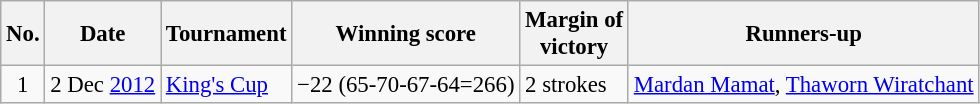<table class="wikitable" style="font-size:95%;">
<tr>
<th>No.</th>
<th>Date</th>
<th>Tournament</th>
<th>Winning score</th>
<th>Margin of<br>victory</th>
<th>Runners-up</th>
</tr>
<tr>
<td align=center>1</td>
<td align=right>2 Dec <a href='#'>2012</a></td>
<td><a href='#'>King's Cup</a></td>
<td>−22 (65-70-67-64=266)</td>
<td>2 strokes</td>
<td> <a href='#'>Mardan Mamat</a>,  <a href='#'>Thaworn Wiratchant</a></td>
</tr>
</table>
